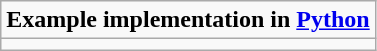<table role="presentation" class="wikitable mw-collapsible mw-collapsed">
<tr>
<td><strong>Example implementation in <a href='#'>Python</a></strong></td>
</tr>
<tr>
<td></td>
</tr>
</table>
